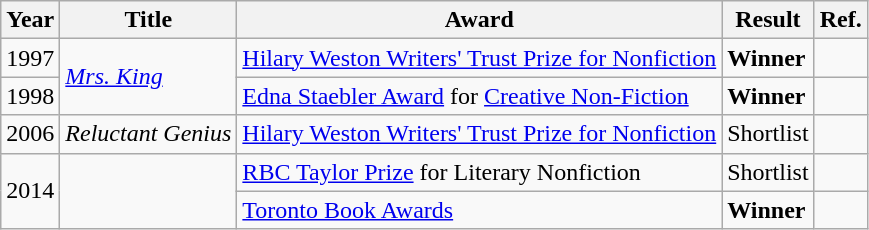<table class="wikitable sortable mw-collapsible">
<tr>
<th>Year</th>
<th>Title</th>
<th>Award</th>
<th>Result</th>
<th>Ref.</th>
</tr>
<tr>
<td>1997</td>
<td rowspan="2"><em><a href='#'>Mrs. King</a></em></td>
<td><a href='#'>Hilary Weston Writers' Trust Prize for Nonfiction</a></td>
<td><strong>Winner</strong></td>
<td></td>
</tr>
<tr>
<td>1998</td>
<td><a href='#'>Edna Staebler Award</a> for <a href='#'>Creative Non-Fiction</a></td>
<td><strong>Winner</strong></td>
<td></td>
</tr>
<tr>
<td>2006</td>
<td><em>Reluctant Genius</em></td>
<td><a href='#'>Hilary Weston Writers' Trust Prize for Nonfiction</a></td>
<td>Shortlist</td>
<td></td>
</tr>
<tr>
<td rowspan="2">2014</td>
<td rowspan="2"></td>
<td><a href='#'>RBC Taylor Prize</a> for Literary Nonfiction</td>
<td>Shortlist</td>
<td></td>
</tr>
<tr>
<td><a href='#'>Toronto Book Awards</a></td>
<td><strong>Winner</strong></td>
<td></td>
</tr>
</table>
